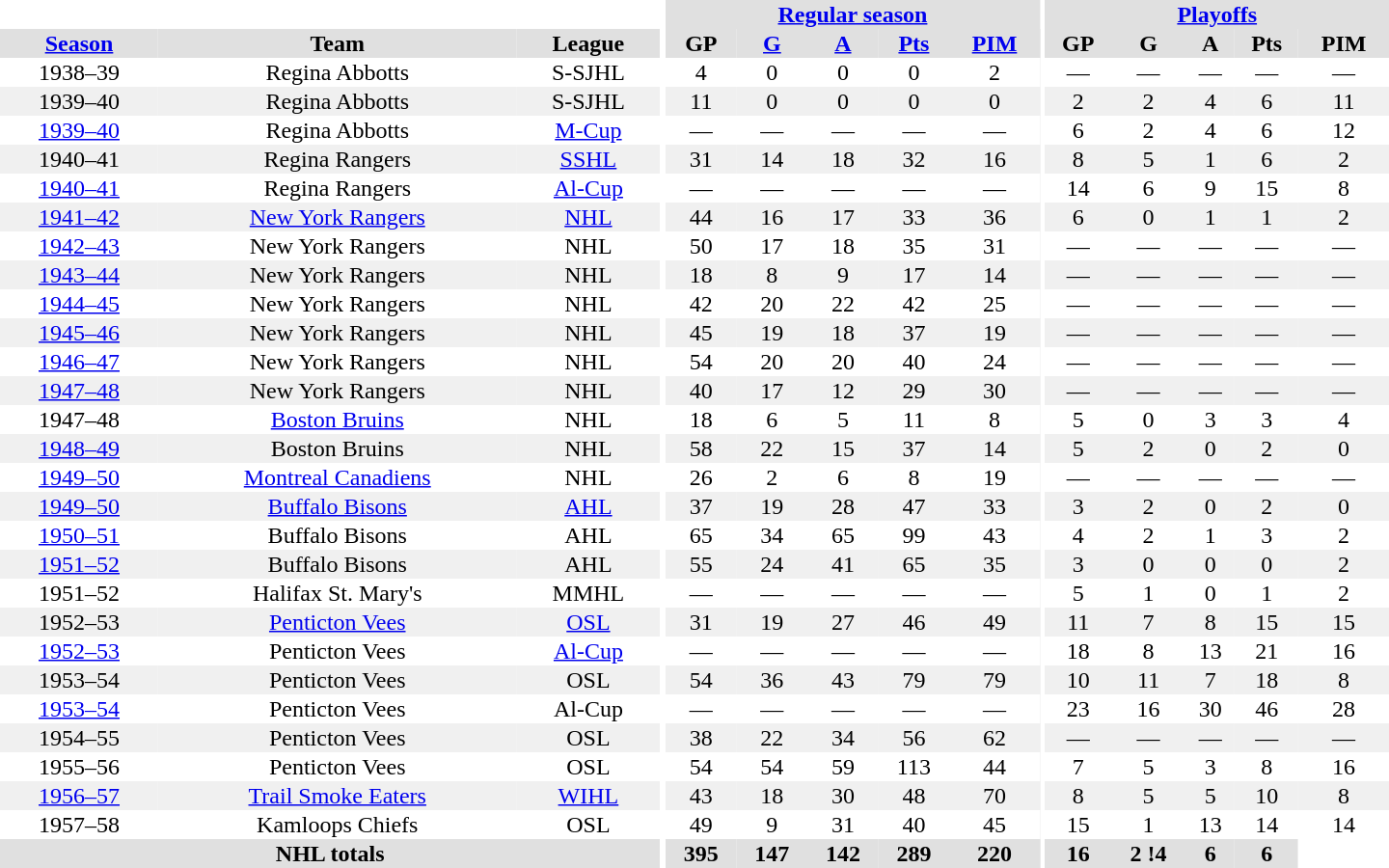<table border="0" cellpadding="1" cellspacing="0" style="text-align:center; width:60em">
<tr bgcolor="#e0e0e0">
<th colspan="3" bgcolor="#ffffff"></th>
<th rowspan="100" bgcolor="#ffffff"></th>
<th colspan="5"><a href='#'>Regular season</a></th>
<th rowspan="100" bgcolor="#ffffff"></th>
<th colspan="5"><a href='#'>Playoffs</a></th>
</tr>
<tr bgcolor="#e0e0e0">
<th><a href='#'>Season</a></th>
<th>Team</th>
<th>League</th>
<th>GP</th>
<th><a href='#'>G</a></th>
<th><a href='#'>A</a></th>
<th><a href='#'>Pts</a></th>
<th><a href='#'>PIM</a></th>
<th>GP</th>
<th>G</th>
<th>A</th>
<th>Pts</th>
<th>PIM</th>
</tr>
<tr>
<td>1938–39</td>
<td>Regina Abbotts</td>
<td>S-SJHL</td>
<td>4</td>
<td>0</td>
<td>0</td>
<td>0</td>
<td>2</td>
<td>—</td>
<td>—</td>
<td>—</td>
<td>—</td>
<td>—</td>
</tr>
<tr bgcolor="#f0f0f0">
<td>1939–40</td>
<td>Regina Abbotts</td>
<td>S-SJHL</td>
<td>11</td>
<td>0</td>
<td>0</td>
<td>0</td>
<td>0</td>
<td>2</td>
<td>2</td>
<td>4</td>
<td>6</td>
<td>11</td>
</tr>
<tr>
<td><a href='#'>1939–40</a></td>
<td>Regina Abbotts</td>
<td><a href='#'>M-Cup</a></td>
<td>—</td>
<td>—</td>
<td>—</td>
<td>—</td>
<td>—</td>
<td>6</td>
<td>2</td>
<td>4</td>
<td>6</td>
<td>12</td>
</tr>
<tr bgcolor="#f0f0f0">
<td>1940–41</td>
<td>Regina Rangers</td>
<td><a href='#'>SSHL</a></td>
<td>31</td>
<td>14</td>
<td>18</td>
<td>32</td>
<td>16</td>
<td>8</td>
<td>5</td>
<td>1</td>
<td>6</td>
<td>2</td>
</tr>
<tr>
<td><a href='#'>1940–41</a></td>
<td>Regina Rangers</td>
<td><a href='#'>Al-Cup</a></td>
<td>—</td>
<td>—</td>
<td>—</td>
<td>—</td>
<td>—</td>
<td>14</td>
<td>6</td>
<td>9</td>
<td>15</td>
<td>8</td>
</tr>
<tr bgcolor="#f0f0f0">
<td><a href='#'>1941–42</a></td>
<td><a href='#'>New York Rangers</a></td>
<td><a href='#'>NHL</a></td>
<td>44</td>
<td>16</td>
<td>17</td>
<td>33</td>
<td>36</td>
<td>6</td>
<td>0</td>
<td>1</td>
<td>1</td>
<td>2</td>
</tr>
<tr>
<td><a href='#'>1942–43</a></td>
<td>New York Rangers</td>
<td>NHL</td>
<td>50</td>
<td>17</td>
<td>18</td>
<td>35</td>
<td>31</td>
<td>—</td>
<td>—</td>
<td>—</td>
<td>—</td>
<td>—</td>
</tr>
<tr bgcolor="#f0f0f0">
<td><a href='#'>1943–44</a></td>
<td>New York Rangers</td>
<td>NHL</td>
<td>18</td>
<td>8</td>
<td>9</td>
<td>17</td>
<td>14</td>
<td>—</td>
<td>—</td>
<td>—</td>
<td>—</td>
<td>—</td>
</tr>
<tr>
<td><a href='#'>1944–45</a></td>
<td>New York Rangers</td>
<td>NHL</td>
<td>42</td>
<td>20</td>
<td>22</td>
<td>42</td>
<td>25</td>
<td>—</td>
<td>—</td>
<td>—</td>
<td>—</td>
<td>—</td>
</tr>
<tr bgcolor="#f0f0f0">
<td><a href='#'>1945–46</a></td>
<td>New York Rangers</td>
<td>NHL</td>
<td>45</td>
<td>19</td>
<td>18</td>
<td>37</td>
<td>19</td>
<td>—</td>
<td>—</td>
<td>—</td>
<td>—</td>
<td>—</td>
</tr>
<tr>
<td><a href='#'>1946–47</a></td>
<td>New York Rangers</td>
<td>NHL</td>
<td>54</td>
<td>20</td>
<td>20</td>
<td>40</td>
<td>24</td>
<td>—</td>
<td>—</td>
<td>—</td>
<td>—</td>
<td>—</td>
</tr>
<tr bgcolor="#f0f0f0">
<td><a href='#'>1947–48</a></td>
<td>New York Rangers</td>
<td>NHL</td>
<td>40</td>
<td>17</td>
<td>12</td>
<td>29</td>
<td>30</td>
<td>—</td>
<td>—</td>
<td>—</td>
<td>—</td>
<td>—</td>
</tr>
<tr>
<td>1947–48</td>
<td><a href='#'>Boston Bruins</a></td>
<td>NHL</td>
<td>18</td>
<td>6</td>
<td>5</td>
<td>11</td>
<td>8</td>
<td>5</td>
<td>0</td>
<td>3</td>
<td>3</td>
<td>4</td>
</tr>
<tr bgcolor="#f0f0f0">
<td><a href='#'>1948–49</a></td>
<td>Boston Bruins</td>
<td>NHL</td>
<td>58</td>
<td>22</td>
<td>15</td>
<td>37</td>
<td>14</td>
<td>5</td>
<td>2</td>
<td>0</td>
<td>2</td>
<td>0</td>
</tr>
<tr>
<td><a href='#'>1949–50</a></td>
<td><a href='#'>Montreal Canadiens</a></td>
<td>NHL</td>
<td>26</td>
<td>2</td>
<td>6</td>
<td>8</td>
<td>19</td>
<td>—</td>
<td>—</td>
<td>—</td>
<td>—</td>
<td>—</td>
</tr>
<tr bgcolor="#f0f0f0">
<td><a href='#'>1949–50</a></td>
<td><a href='#'>Buffalo Bisons</a></td>
<td><a href='#'>AHL</a></td>
<td>37</td>
<td>19</td>
<td>28</td>
<td>47</td>
<td>33</td>
<td>3</td>
<td>2</td>
<td>0</td>
<td>2</td>
<td>0</td>
</tr>
<tr>
<td><a href='#'>1950–51</a></td>
<td>Buffalo Bisons</td>
<td>AHL</td>
<td>65</td>
<td>34</td>
<td>65</td>
<td>99</td>
<td>43</td>
<td>4</td>
<td>2</td>
<td>1</td>
<td>3</td>
<td>2</td>
</tr>
<tr bgcolor="#f0f0f0">
<td><a href='#'>1951–52</a></td>
<td>Buffalo Bisons</td>
<td>AHL</td>
<td>55</td>
<td>24</td>
<td>41</td>
<td>65</td>
<td>35</td>
<td>3</td>
<td>0</td>
<td>0</td>
<td>0</td>
<td>2</td>
</tr>
<tr>
<td>1951–52</td>
<td>Halifax St. Mary's</td>
<td>MMHL</td>
<td>—</td>
<td>—</td>
<td>—</td>
<td>—</td>
<td>—</td>
<td>5</td>
<td>1</td>
<td>0</td>
<td>1</td>
<td>2</td>
</tr>
<tr bgcolor="#f0f0f0">
<td>1952–53</td>
<td><a href='#'>Penticton Vees</a></td>
<td><a href='#'>OSL</a></td>
<td>31</td>
<td>19</td>
<td>27</td>
<td>46</td>
<td>49</td>
<td>11</td>
<td>7</td>
<td>8</td>
<td>15</td>
<td>15</td>
</tr>
<tr>
<td><a href='#'>1952–53</a></td>
<td>Penticton Vees</td>
<td><a href='#'>Al-Cup</a></td>
<td>—</td>
<td>—</td>
<td>—</td>
<td>—</td>
<td>—</td>
<td>18</td>
<td>8</td>
<td>13</td>
<td>21</td>
<td>16</td>
</tr>
<tr bgcolor="#f0f0f0">
<td>1953–54</td>
<td>Penticton Vees</td>
<td>OSL</td>
<td>54</td>
<td>36</td>
<td>43</td>
<td>79</td>
<td>79</td>
<td>10</td>
<td>11</td>
<td>7</td>
<td>18</td>
<td>8</td>
</tr>
<tr>
<td><a href='#'>1953–54</a></td>
<td>Penticton Vees</td>
<td>Al-Cup</td>
<td>—</td>
<td>—</td>
<td>—</td>
<td>—</td>
<td>—</td>
<td>23</td>
<td>16</td>
<td>30</td>
<td>46</td>
<td>28</td>
</tr>
<tr bgcolor="#f0f0f0">
<td>1954–55</td>
<td>Penticton Vees</td>
<td>OSL</td>
<td>38</td>
<td>22</td>
<td>34</td>
<td>56</td>
<td>62</td>
<td>—</td>
<td>—</td>
<td>—</td>
<td>—</td>
<td>—</td>
</tr>
<tr>
<td>1955–56</td>
<td>Penticton Vees</td>
<td>OSL</td>
<td>54</td>
<td>54</td>
<td>59</td>
<td>113</td>
<td>44</td>
<td>7</td>
<td>5</td>
<td>3</td>
<td>8</td>
<td>16</td>
</tr>
<tr bgcolor="#f0f0f0">
<td><a href='#'>1956–57</a></td>
<td><a href='#'>Trail Smoke Eaters</a></td>
<td><a href='#'>WIHL</a></td>
<td>43</td>
<td>18</td>
<td>30</td>
<td>48</td>
<td>70</td>
<td>8</td>
<td>5</td>
<td>5</td>
<td>10</td>
<td>8</td>
</tr>
<tr>
<td>1957–58</td>
<td>Kamloops Chiefs</td>
<td>OSL</td>
<td>49</td>
<td>9</td>
<td>31</td>
<td>40</td>
<td>45</td>
<td>15</td>
<td>1</td>
<td>13</td>
<td>14</td>
<td>14</td>
</tr>
<tr bgcolor="#e0e0e0">
<th colspan="3">NHL totals</th>
<th>395</th>
<th>147</th>
<th>142</th>
<th>289</th>
<th>220</th>
<th>16</th>
<th>2 !4</th>
<th>6</th>
<th>6</th>
</tr>
</table>
